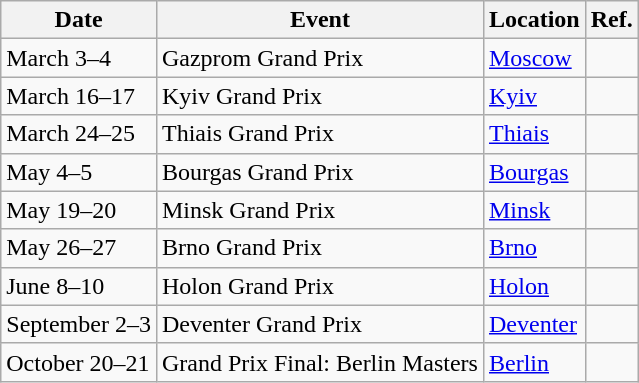<table class="wikitable sortable">
<tr>
<th>Date</th>
<th>Event</th>
<th>Location</th>
<th>Ref.</th>
</tr>
<tr>
<td>March 3–4</td>
<td>Gazprom Grand Prix</td>
<td> <a href='#'>Moscow</a></td>
<td></td>
</tr>
<tr>
<td>March 16–17</td>
<td>Kyiv Grand Prix</td>
<td> <a href='#'>Kyiv</a></td>
<td></td>
</tr>
<tr>
<td>March 24–25</td>
<td>Thiais Grand Prix</td>
<td> <a href='#'>Thiais</a></td>
<td></td>
</tr>
<tr>
<td>May 4–5</td>
<td>Bourgas Grand Prix</td>
<td> <a href='#'>Bourgas</a></td>
<td></td>
</tr>
<tr>
<td>May 19–20</td>
<td>Minsk Grand Prix</td>
<td> <a href='#'>Minsk</a></td>
<td></td>
</tr>
<tr>
<td>May 26–27</td>
<td>Brno Grand Prix</td>
<td> <a href='#'>Brno</a></td>
<td></td>
</tr>
<tr>
<td>June 8–10</td>
<td>Holon Grand Prix</td>
<td> <a href='#'>Holon</a></td>
<td></td>
</tr>
<tr>
<td>September 2–3</td>
<td>Deventer Grand Prix</td>
<td> <a href='#'>Deventer</a></td>
<td></td>
</tr>
<tr>
<td>October 20–21</td>
<td>Grand Prix Final: Berlin Masters</td>
<td> <a href='#'>Berlin</a></td>
<td></td>
</tr>
</table>
